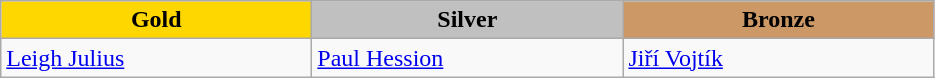<table class="wikitable" style="text-align:left">
<tr align="center">
<td width=200 bgcolor=gold><strong>Gold</strong></td>
<td width=200 bgcolor=silver><strong>Silver</strong></td>
<td width=200 bgcolor=CC9966><strong>Bronze</strong></td>
</tr>
<tr>
<td><a href='#'>Leigh Julius</a><br><em></em></td>
<td><a href='#'>Paul Hession</a><br><em></em></td>
<td><a href='#'>Jiří Vojtík</a><br><em></em></td>
</tr>
</table>
